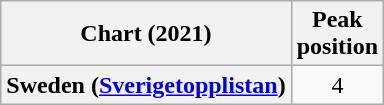<table class="wikitable plainrowheaders" style="text-align:center">
<tr>
<th scope="col">Chart (2021)</th>
<th scope="col">Peak<br>position</th>
</tr>
<tr>
<th scope="row">Sweden (<a href='#'>Sverigetopplistan</a>)</th>
<td>4</td>
</tr>
</table>
